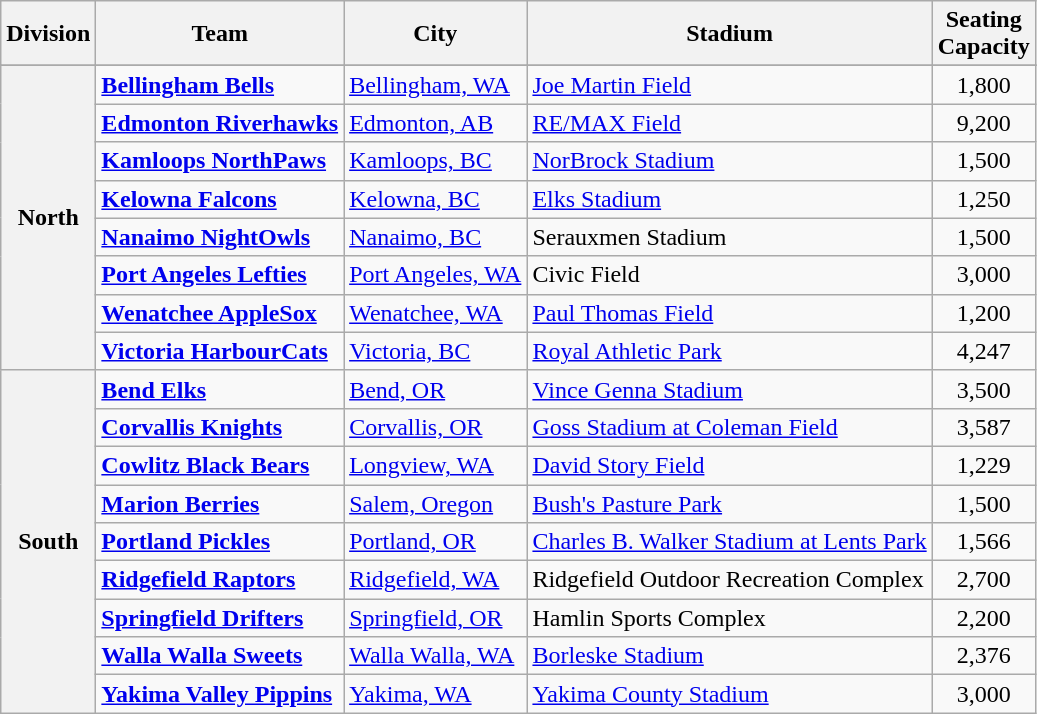<table class="wikitable sortable">
<tr>
<th>Division</th>
<th>Team</th>
<th>City</th>
<th>Stadium</th>
<th>Seating<br>Capacity</th>
</tr>
<tr>
</tr>
<tr>
<th rowspan="8">North</th>
<td><strong><a href='#'>Bellingham Bells</a></strong></td>
<td><a href='#'>Bellingham, WA</a></td>
<td><a href='#'>Joe Martin Field</a></td>
<td style="text-align:center;">1,800</td>
</tr>
<tr>
<td><strong><a href='#'>Edmonton Riverhawks</a></strong></td>
<td><a href='#'>Edmonton, AB</a></td>
<td><a href='#'>RE/MAX Field</a></td>
<td style="text-align:center;">9,200</td>
</tr>
<tr>
<td><strong><a href='#'>Kamloops NorthPaws</a></strong></td>
<td><a href='#'>Kamloops, BC</a></td>
<td><a href='#'>NorBrock Stadium</a></td>
<td style="text-align:center;">1,500</td>
</tr>
<tr>
<td><strong><a href='#'>Kelowna Falcons</a></strong></td>
<td><a href='#'>Kelowna, BC</a></td>
<td><a href='#'>Elks Stadium</a></td>
<td style="text-align:center;">1,250</td>
</tr>
<tr>
<td><strong><a href='#'>Nanaimo NightOwls</a></strong></td>
<td><a href='#'>Nanaimo, BC</a></td>
<td>Serauxmen Stadium</td>
<td style="text-align:center;">1,500</td>
</tr>
<tr>
<td><strong><a href='#'>Port Angeles Lefties</a></strong></td>
<td><a href='#'>Port Angeles, WA</a></td>
<td>Civic Field</td>
<td style="text-align:center;">3,000</td>
</tr>
<tr>
<td><strong><a href='#'>Wenatchee AppleSox</a></strong></td>
<td><a href='#'>Wenatchee, WA</a></td>
<td><a href='#'>Paul Thomas Field</a></td>
<td style="text-align:center;">1,200</td>
</tr>
<tr>
<td><strong><a href='#'>Victoria HarbourCats</a></strong></td>
<td><a href='#'>Victoria, BC</a></td>
<td><a href='#'>Royal Athletic Park</a></td>
<td style="text-align:center;">4,247</td>
</tr>
<tr>
<th rowspan="9">South</th>
<td><strong><a href='#'>Bend Elks</a></strong></td>
<td><a href='#'>Bend, OR</a></td>
<td><a href='#'>Vince Genna Stadium</a></td>
<td style="text-align:center;">3,500</td>
</tr>
<tr>
<td><strong><a href='#'>Corvallis Knights</a></strong></td>
<td><a href='#'>Corvallis, OR</a></td>
<td><a href='#'>Goss Stadium at Coleman Field</a></td>
<td style="text-align:center;">3,587</td>
</tr>
<tr>
<td><strong><a href='#'>Cowlitz Black Bears</a></strong></td>
<td><a href='#'>Longview, WA</a></td>
<td><a href='#'>David Story Field</a></td>
<td style="text-align:center;">1,229</td>
</tr>
<tr>
<td><strong><a href='#'>Marion Berries</a></strong></td>
<td><a href='#'>Salem, Oregon</a></td>
<td><a href='#'>Bush's Pasture Park</a></td>
<td style="text-align:center;">1,500</td>
</tr>
<tr>
<td><strong><a href='#'>Portland Pickles</a></strong></td>
<td><a href='#'>Portland, OR</a></td>
<td><a href='#'>Charles B. Walker Stadium at Lents Park</a></td>
<td style="text-align:center;">1,566</td>
</tr>
<tr>
<td><strong><a href='#'>Ridgefield Raptors</a></strong></td>
<td><a href='#'>Ridgefield, WA</a></td>
<td>Ridgefield Outdoor Recreation Complex</td>
<td style="text-align:center;">2,700</td>
</tr>
<tr>
<td><strong><a href='#'>Springfield Drifters</a></strong></td>
<td><a href='#'>Springfield, OR</a></td>
<td>Hamlin Sports Complex</td>
<td style="text-align:center;">2,200</td>
</tr>
<tr>
<td><strong><a href='#'>Walla Walla Sweets</a></strong></td>
<td><a href='#'>Walla Walla, WA</a></td>
<td><a href='#'>Borleske Stadium</a></td>
<td style="text-align:center;">2,376</td>
</tr>
<tr>
<td><strong><a href='#'>Yakima Valley Pippins</a></strong></td>
<td><a href='#'>Yakima, WA</a></td>
<td><a href='#'>Yakima County Stadium</a></td>
<td style="text-align:center;">3,000</td>
</tr>
</table>
